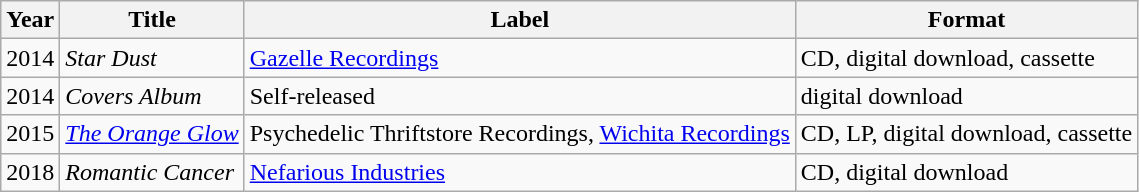<table class="wikitable sortable">
<tr>
<th>Year</th>
<th>Title</th>
<th>Label</th>
<th>Format</th>
</tr>
<tr>
<td>2014</td>
<td><em>Star Dust</em></td>
<td><a href='#'>Gazelle Recordings</a></td>
<td>CD, digital download,  cassette</td>
</tr>
<tr>
<td>2014</td>
<td><em>Covers Album</em></td>
<td>Self-released</td>
<td>digital download</td>
</tr>
<tr>
<td>2015</td>
<td><em><a href='#'>The Orange Glow</a></em></td>
<td>Psychedelic Thriftstore Recordings, <a href='#'>Wichita Recordings</a></td>
<td>CD, LP, digital download,  cassette</td>
</tr>
<tr>
<td>2018</td>
<td><em>Romantic Cancer</em></td>
<td><a href='#'>Nefarious Industries</a></td>
<td>CD, digital download</td>
</tr>
</table>
